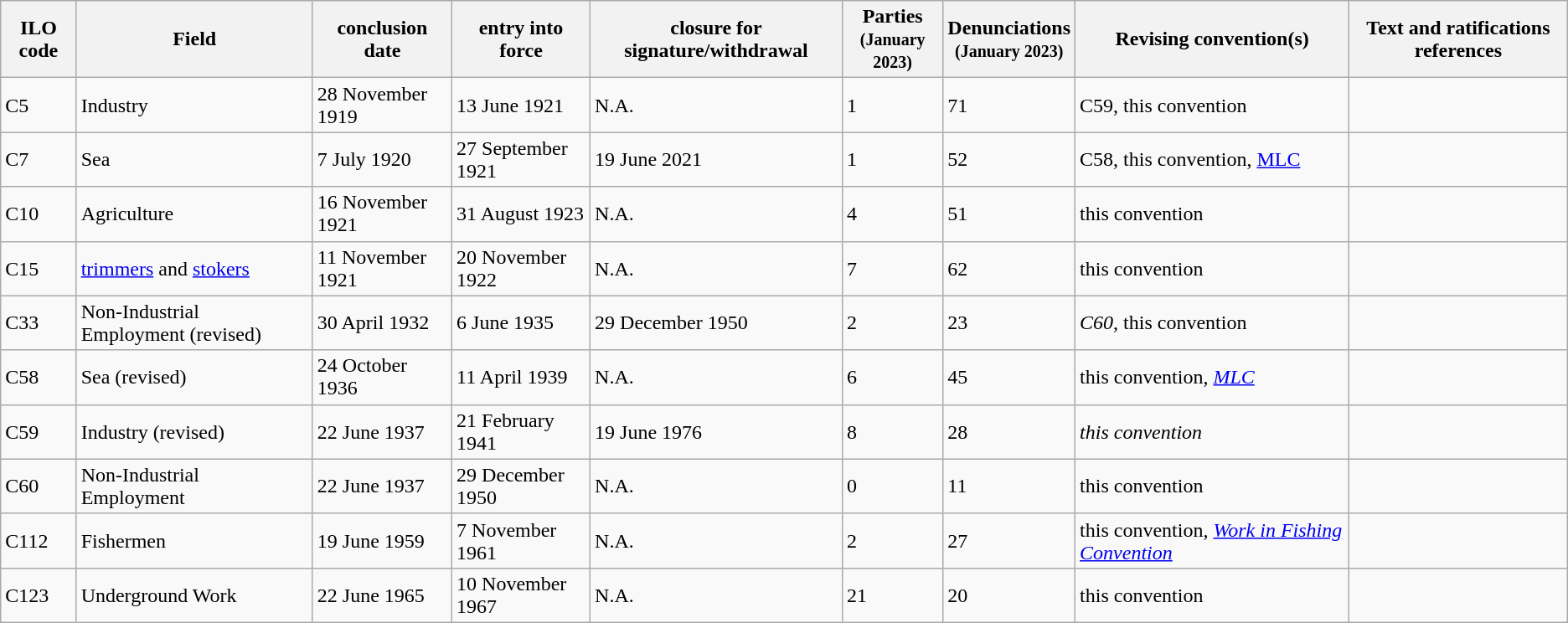<table class="wikitable">
<tr>
<th>ILO code</th>
<th>Field</th>
<th>conclusion date</th>
<th>entry into force</th>
<th>closure for signature/withdrawal</th>
<th>Parties<br><small>(January 2023)</small></th>
<th>Denunciations<br><small>(January 2023)</small></th>
<th>Revising convention(s)</th>
<th>Text and ratifications references</th>
</tr>
<tr>
<td>C5</td>
<td>Industry</td>
<td>28 November 1919</td>
<td>13 June 1921</td>
<td>N.A.</td>
<td>1</td>
<td>71</td>
<td>C59, this convention</td>
<td></td>
</tr>
<tr>
<td>C7</td>
<td>Sea</td>
<td>7 July 1920</td>
<td>27 September 1921</td>
<td>19 June 2021</td>
<td>1</td>
<td>52</td>
<td>C58, this convention, <a href='#'>MLC</a></td>
<td></td>
</tr>
<tr>
<td>C10</td>
<td>Agriculture</td>
<td>16 November 1921</td>
<td>31 August 1923</td>
<td>N.A.</td>
<td>4</td>
<td>51</td>
<td>this convention</td>
<td></td>
</tr>
<tr>
<td>C15</td>
<td><a href='#'>trimmers</a> and <a href='#'>stokers</a></td>
<td>11 November 1921</td>
<td>20 November 1922</td>
<td>N.A.</td>
<td>7</td>
<td>62</td>
<td>this convention</td>
<td></td>
</tr>
<tr>
<td>C33</td>
<td>Non-Industrial Employment (revised)</td>
<td>30 April 1932</td>
<td>6 June 1935</td>
<td>29 December 1950</td>
<td>2</td>
<td>23</td>
<td><em>C60</em>, this convention</td>
<td></td>
</tr>
<tr>
<td>C58</td>
<td>Sea (revised)</td>
<td>24 October 1936</td>
<td>11 April 1939</td>
<td>N.A.</td>
<td>6</td>
<td>45</td>
<td>this convention, <em><a href='#'>MLC</a></em></td>
<td></td>
</tr>
<tr>
<td>C59</td>
<td>Industry (revised)</td>
<td>22 June 1937</td>
<td>21 February 1941</td>
<td>19 June 1976</td>
<td>8</td>
<td>28</td>
<td><em>this convention</em></td>
<td></td>
</tr>
<tr>
<td>C60</td>
<td>Non-Industrial Employment</td>
<td>22 June 1937</td>
<td>29 December 1950</td>
<td>N.A.</td>
<td>0</td>
<td>11</td>
<td>this convention</td>
<td></td>
</tr>
<tr>
<td>C112</td>
<td>Fishermen</td>
<td>19 June 1959</td>
<td>7 November 1961</td>
<td>N.A.</td>
<td>2</td>
<td>27</td>
<td>this convention, <em><a href='#'>Work in Fishing Convention</a></em></td>
<td></td>
</tr>
<tr>
<td>C123</td>
<td>Underground Work</td>
<td>22 June 1965</td>
<td>10 November 1967</td>
<td>N.A.</td>
<td>21</td>
<td>20</td>
<td>this convention</td>
<td></td>
</tr>
</table>
